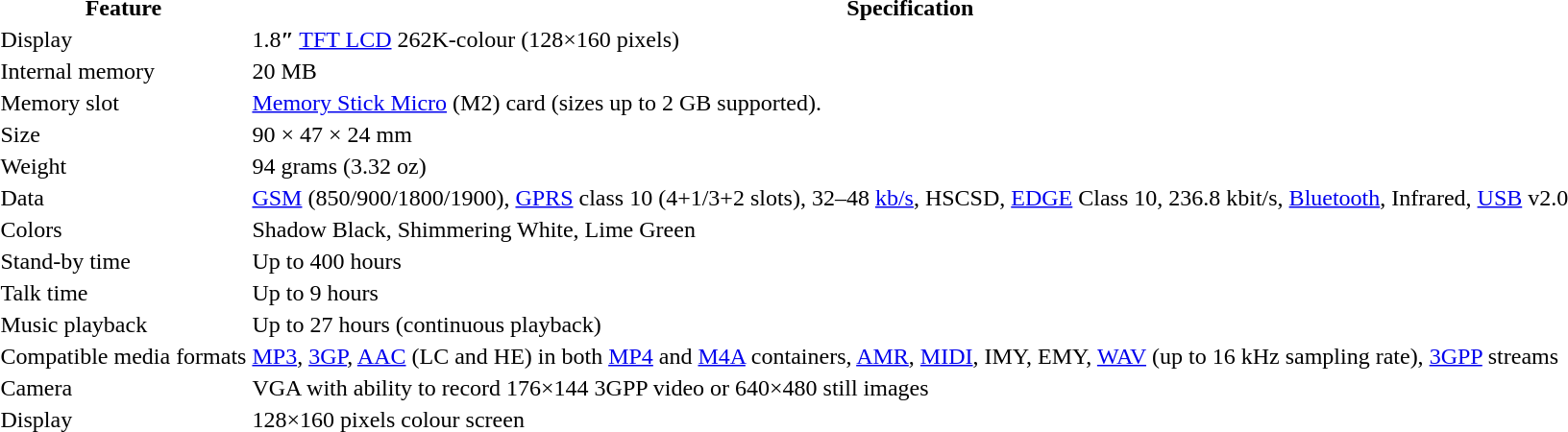<table class:"wikitable">
<tr>
<th>Feature</th>
<th>Specification</th>
</tr>
<tr>
<td>Display</td>
<td>1.8<strong>″</strong> <a href='#'>TFT LCD</a> 262K-colour (128×160 pixels)</td>
</tr>
<tr>
<td>Internal memory</td>
<td>20 MB</td>
</tr>
<tr>
<td>Memory slot</td>
<td><a href='#'>Memory Stick Micro</a> (M2) card (sizes up to 2 GB supported).</td>
</tr>
<tr>
<td>Size</td>
<td>90 × 47 × 24 mm</td>
</tr>
<tr>
<td>Weight</td>
<td>94 grams (3.32 oz)</td>
</tr>
<tr>
<td>Data</td>
<td><a href='#'>GSM</a> (850/900/1800/1900), <a href='#'>GPRS</a> class 10 (4+1/3+2 slots), 32–48 <a href='#'>kb/s</a>, HSCSD, <a href='#'>EDGE</a> Class 10, 236.8 kbit/s, <a href='#'>Bluetooth</a>, Infrared, <a href='#'>USB</a> v2.0</td>
</tr>
<tr>
<td>Colors</td>
<td>Shadow Black, Shimmering White, Lime Green</td>
</tr>
<tr>
<td>Stand-by time</td>
<td>Up to 400 hours</td>
</tr>
<tr>
<td>Talk time</td>
<td>Up to 9 hours</td>
</tr>
<tr>
<td>Music playback</td>
<td>Up to 27 hours (continuous playback)</td>
</tr>
<tr>
<td>Compatible media formats</td>
<td><a href='#'>MP3</a>, <a href='#'>3GP</a>, <a href='#'>AAC</a> (LC and HE) in both <a href='#'>MP4</a> and <a href='#'>M4A</a> containers, <a href='#'>AMR</a>, <a href='#'>MIDI</a>, IMY, EMY, <a href='#'>WAV</a> (up to 16 kHz sampling rate), <a href='#'>3GPP</a> streams</td>
</tr>
<tr>
<td>Camera</td>
<td>VGA with ability to record 176×144 3GPP video or 640×480 still images</td>
</tr>
<tr>
<td>Display</td>
<td>128×160 pixels colour screen</td>
</tr>
<tr>
</tr>
</table>
